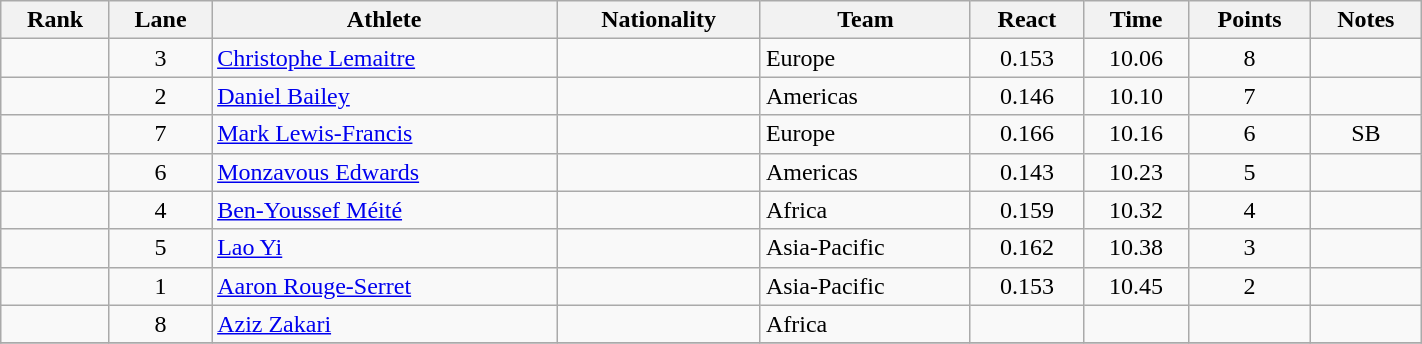<table class="wikitable sortable" style="text-align:center" width="75%">
<tr>
<th>Rank</th>
<th>Lane</th>
<th>Athlete</th>
<th>Nationality</th>
<th>Team</th>
<th>React</th>
<th>Time</th>
<th>Points</th>
<th>Notes</th>
</tr>
<tr>
<td></td>
<td>3</td>
<td align="left"><a href='#'>Christophe Lemaitre</a></td>
<td align=left></td>
<td align=left>Europe</td>
<td>0.153</td>
<td>10.06</td>
<td>8</td>
<td></td>
</tr>
<tr>
<td></td>
<td>2</td>
<td align="left"><a href='#'>Daniel Bailey</a></td>
<td align=left></td>
<td align=left>Americas</td>
<td>0.146</td>
<td>10.10</td>
<td>7</td>
<td></td>
</tr>
<tr>
<td></td>
<td>7</td>
<td align="left"><a href='#'>Mark Lewis-Francis</a></td>
<td align=left></td>
<td align=left>Europe</td>
<td>0.166</td>
<td>10.16</td>
<td>6</td>
<td>SB</td>
</tr>
<tr>
<td></td>
<td>6</td>
<td align="left"><a href='#'>Monzavous Edwards</a></td>
<td align=left></td>
<td align=left>Americas</td>
<td>0.143</td>
<td>10.23</td>
<td>5</td>
<td></td>
</tr>
<tr>
<td></td>
<td>4</td>
<td align="left"><a href='#'>Ben-Youssef Méité</a></td>
<td align=left></td>
<td align=left>Africa</td>
<td>0.159</td>
<td>10.32</td>
<td>4</td>
<td></td>
</tr>
<tr>
<td></td>
<td>5</td>
<td align="left"><a href='#'>Lao Yi</a></td>
<td align=left></td>
<td align=left>Asia-Pacific</td>
<td>0.162</td>
<td>10.38</td>
<td>3</td>
<td></td>
</tr>
<tr>
<td></td>
<td>1</td>
<td align="left"><a href='#'>Aaron Rouge-Serret</a></td>
<td align=left></td>
<td align=left>Asia-Pacific</td>
<td>0.153</td>
<td>10.45</td>
<td>2</td>
<td></td>
</tr>
<tr>
<td></td>
<td>8</td>
<td align="left"><a href='#'>Aziz Zakari</a></td>
<td align=left></td>
<td align=left>Africa</td>
<td></td>
<td></td>
<td></td>
<td></td>
</tr>
<tr>
</tr>
</table>
